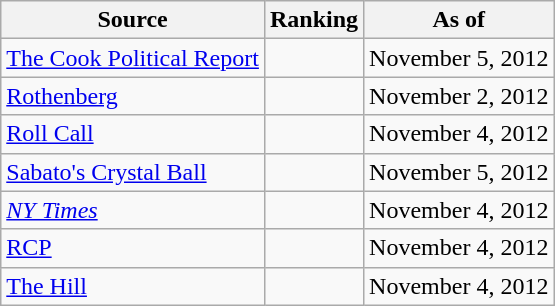<table class="wikitable" style="text-align:center">
<tr>
<th>Source</th>
<th>Ranking</th>
<th>As of</th>
</tr>
<tr>
<td align=left><a href='#'>The Cook Political Report</a></td>
<td></td>
<td>November 5, 2012</td>
</tr>
<tr>
<td align=left><a href='#'>Rothenberg</a></td>
<td></td>
<td>November 2, 2012</td>
</tr>
<tr>
<td align=left><a href='#'>Roll Call</a></td>
<td></td>
<td>November 4, 2012</td>
</tr>
<tr>
<td align=left><a href='#'>Sabato's Crystal Ball</a></td>
<td></td>
<td>November 5, 2012</td>
</tr>
<tr>
<td align=left><a href='#'><em>NY Times</em></a></td>
<td></td>
<td>November 4, 2012</td>
</tr>
<tr>
<td align="left"><a href='#'>RCP</a></td>
<td></td>
<td>November 4, 2012</td>
</tr>
<tr>
<td align=left><a href='#'>The Hill</a></td>
<td></td>
<td>November 4, 2012</td>
</tr>
</table>
